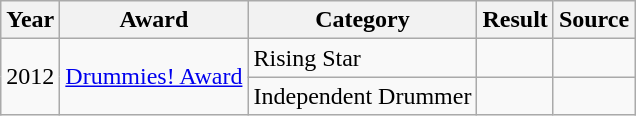<table class="wikitable">
<tr>
<th>Year</th>
<th>Award</th>
<th>Category</th>
<th>Result</th>
<th>Source </th>
</tr>
<tr>
<td rowspan="2">2012</td>
<td rowspan="2"><a href='#'>Drummies! Award</a></td>
<td>Rising Star</td>
<td></td>
<td></td>
</tr>
<tr>
<td>Independent Drummer</td>
<td></td>
<td></td>
</tr>
</table>
